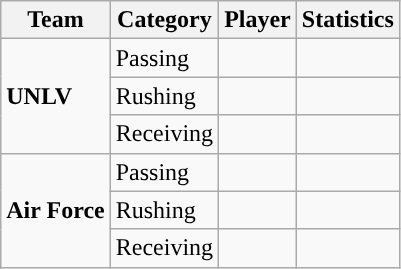<table class="wikitable" style="float: left;">
<tr>
<th>Team</th>
<th>Category</th>
<th>Player</th>
<th>Statistics</th>
</tr>
<tr>
<td rowspan=3><strong>UNLV</strong></td>
<td>Passing</td>
<td></td>
<td></td>
</tr>
<tr>
<td>Rushing</td>
<td></td>
<td></td>
</tr>
<tr>
<td>Receiving</td>
<td></td>
<td></td>
</tr>
<tr>
<td rowspan=3><strong>Air Force</strong></td>
<td>Passing</td>
<td></td>
<td></td>
</tr>
<tr>
<td>Rushing</td>
<td></td>
<td></td>
</tr>
<tr>
<td>Receiving</td>
<td></td>
<td></td>
</tr>
</table>
